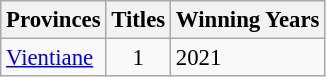<table class="wikitable" style="font-size: 95%;">
<tr>
<th bgcolor="#efefef">Provinces</th>
<th bgcolor="#efefef">Titles</th>
<th bgcolor="#efefef">Winning Years</th>
</tr>
<tr>
<td><a href='#'>Vientiane</a></td>
<td align="center">1</td>
<td>2021</td>
</tr>
</table>
